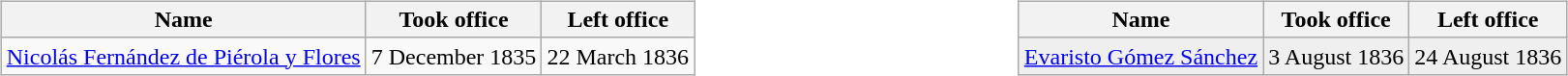<table width=100% style="cellpadding:0.5em;">
<tr>
<td><strong></strong><br><table class="wikitable">
<tr>
<th>Name</th>
<th>Took office</th>
<th>Left office</th>
</tr>
<tr>
<td><a href='#'>Nicolás Fernández de Piérola y Flores</a></td>
<td>7 December 1835</td>
<td>22 March 1836</td>
</tr>
</table>
</td>
<td><br><table class="wikitable">
<tr>
<th>Name</th>
<th>Took office</th>
<th>Left office</th>
</tr>
<tr bgcolor="efefef">
<td><a href='#'>Evaristo Gómez Sánchez</a></td>
<td>3 August 1836</td>
<td>24 August 1836</td>
</tr>
</table>
</td>
</tr>
</table>
